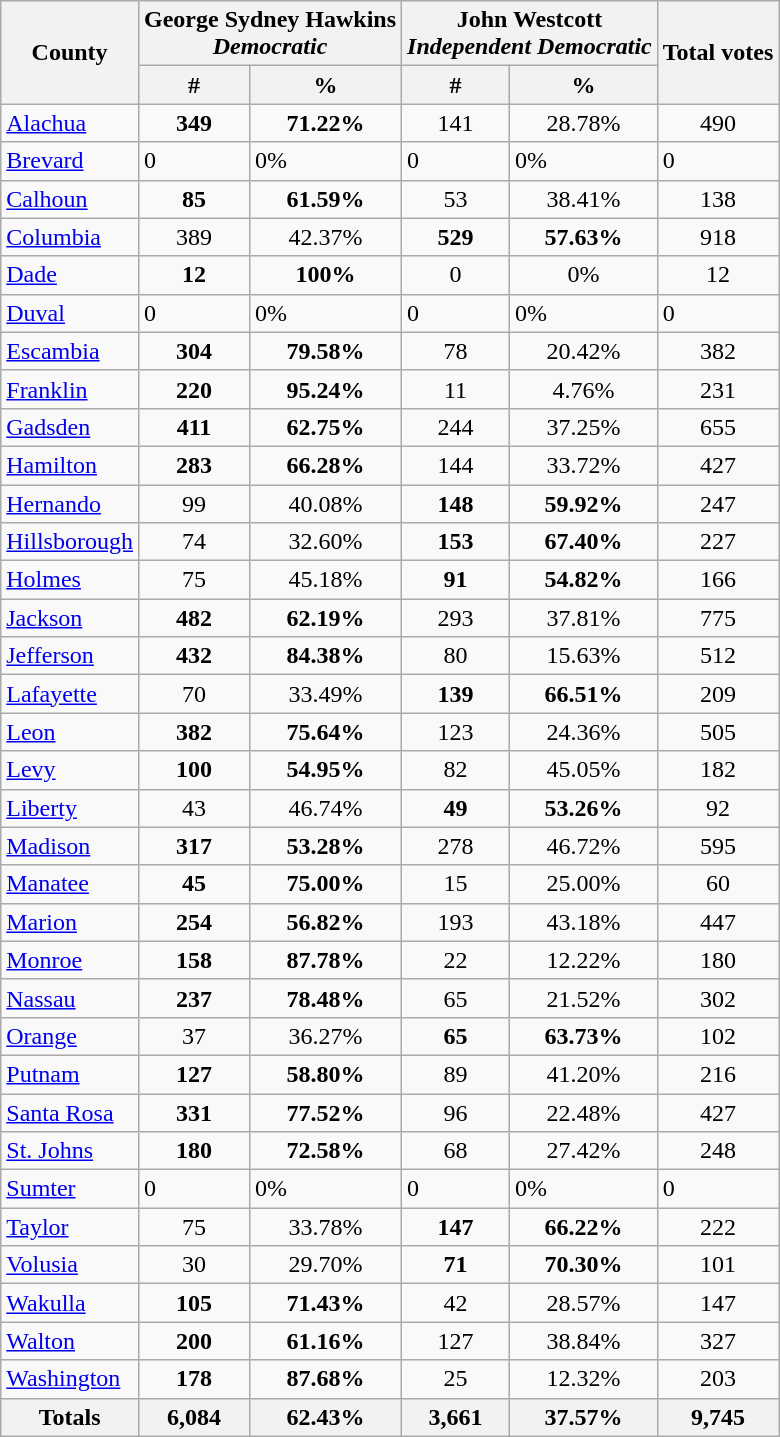<table class="wikitable sortable">
<tr>
<th rowspan="2">County</th>
<th colspan="2" style="text-align: center;" >George Sydney Hawkins <br> <em>Democratic</em></th>
<th colspan="2" style="text-align: center;" >John Westcott <br><em>Independent Democratic</em></th>
<th rowspan="2">Total votes</th>
</tr>
<tr>
<th colspan="1" style="text-align: center;" >#</th>
<th colspan="1" style="text-align: center;" >%</th>
<th colspan="1" style="text-align: center;" >#</th>
<th colspan="1" style="text-align: center;" >%</th>
</tr>
<tr>
<td><a href='#'>Alachua</a></td>
<td align="center"><strong>349</strong></td>
<td align="center"><strong>71.22%</strong></td>
<td align="center">141</td>
<td align="center">28.78%</td>
<td align="center">490</td>
</tr>
<tr>
<td><a href='#'>Brevard</a></td>
<td>0</td>
<td>0%</td>
<td>0</td>
<td>0%</td>
<td>0</td>
</tr>
<tr>
<td><a href='#'>Calhoun</a></td>
<td align="center"><strong>85</strong></td>
<td align="center"><strong>61.59%</strong></td>
<td align="center">53</td>
<td align="center">38.41%</td>
<td align="center">138</td>
</tr>
<tr>
<td><a href='#'>Columbia</a></td>
<td align="center">389</td>
<td align="center">42.37%</td>
<td align="center"><strong>529</strong></td>
<td align="center"><strong>57.63%</strong></td>
<td align="center">918</td>
</tr>
<tr>
<td><a href='#'>Dade</a></td>
<td align="center"><strong>12</strong></td>
<td align="center"><strong>100%</strong></td>
<td align="center">0</td>
<td align="center">0%</td>
<td align="center">12</td>
</tr>
<tr>
<td><a href='#'>Duval</a></td>
<td>0</td>
<td>0%</td>
<td>0</td>
<td>0%</td>
<td>0</td>
</tr>
<tr>
<td><a href='#'>Escambia</a></td>
<td align="center"><strong>304</strong></td>
<td align="center"><strong>79.58%</strong></td>
<td align="center">78</td>
<td align="center">20.42%</td>
<td align="center">382</td>
</tr>
<tr>
<td><a href='#'>Franklin</a></td>
<td align="center"><strong>220</strong></td>
<td align="center"><strong>95.24%</strong></td>
<td align="center">11</td>
<td align="center">4.76%</td>
<td align="center">231</td>
</tr>
<tr>
<td><a href='#'>Gadsden</a></td>
<td align="center"><strong>411</strong></td>
<td align="center"><strong>62.75%</strong></td>
<td align="center">244</td>
<td align="center">37.25%</td>
<td align="center">655</td>
</tr>
<tr>
<td><a href='#'>Hamilton</a></td>
<td align="center"><strong>283</strong></td>
<td align="center"><strong>66.28%</strong></td>
<td align="center">144</td>
<td align="center">33.72%</td>
<td align="center">427</td>
</tr>
<tr>
<td><a href='#'>Hernando</a></td>
<td align="center">99</td>
<td align="center">40.08%</td>
<td align="center"><strong>148</strong></td>
<td align="center"><strong>59.92%</strong></td>
<td align="center">247</td>
</tr>
<tr>
<td><a href='#'>Hillsborough</a></td>
<td align="center">74</td>
<td align="center">32.60%</td>
<td align="center"><strong>153</strong></td>
<td align="center"><strong>67.40%</strong></td>
<td align="center">227</td>
</tr>
<tr>
<td><a href='#'>Holmes</a></td>
<td align="center">75</td>
<td align="center">45.18%</td>
<td align="center"><strong>91</strong></td>
<td align="center"><strong>54.82%</strong></td>
<td align="center">166</td>
</tr>
<tr>
<td><a href='#'>Jackson</a></td>
<td align="center"><strong>482</strong></td>
<td align="center"><strong>62.19%</strong></td>
<td align="center">293</td>
<td align="center">37.81%</td>
<td align="center">775</td>
</tr>
<tr>
<td><a href='#'>Jefferson</a></td>
<td align="center"><strong>432</strong></td>
<td align="center"><strong>84.38%</strong></td>
<td align="center">80</td>
<td align="center">15.63%</td>
<td align="center">512</td>
</tr>
<tr>
<td><a href='#'>Lafayette</a></td>
<td align="center">70</td>
<td align="center">33.49%</td>
<td align="center"><strong>139</strong></td>
<td align="center"><strong>66.51%</strong></td>
<td align="center">209</td>
</tr>
<tr>
<td><a href='#'>Leon</a></td>
<td align="center"><strong>382</strong></td>
<td align="center"><strong>75.64%</strong></td>
<td align="center">123</td>
<td align="center">24.36%</td>
<td align="center">505</td>
</tr>
<tr>
<td><a href='#'>Levy</a></td>
<td align="center"><strong>100</strong></td>
<td align="center"><strong>54.95%</strong></td>
<td align="center">82</td>
<td align="center">45.05%</td>
<td align="center">182</td>
</tr>
<tr>
<td><a href='#'>Liberty</a></td>
<td align="center">43</td>
<td align="center">46.74%</td>
<td align="center"><strong>49</strong></td>
<td align="center"><strong>53.26%</strong></td>
<td align="center">92</td>
</tr>
<tr>
<td><a href='#'>Madison</a></td>
<td align="center"><strong>317</strong></td>
<td align="center"><strong>53.28%</strong></td>
<td align="center">278</td>
<td align="center">46.72%</td>
<td align="center">595</td>
</tr>
<tr>
<td><a href='#'>Manatee</a></td>
<td align="center"><strong>45</strong></td>
<td align="center"><strong>75.00%</strong></td>
<td align="center">15</td>
<td align="center">25.00%</td>
<td align="center">60</td>
</tr>
<tr>
<td><a href='#'>Marion</a></td>
<td align="center"><strong>254</strong></td>
<td align="center"><strong>56.82%</strong></td>
<td align="center">193</td>
<td align="center">43.18%</td>
<td align="center">447</td>
</tr>
<tr>
<td><a href='#'>Monroe</a></td>
<td align="center"><strong>158</strong></td>
<td align="center"><strong>87.78%</strong></td>
<td align="center">22</td>
<td align="center">12.22%</td>
<td align="center">180</td>
</tr>
<tr>
<td><a href='#'>Nassau</a></td>
<td align="center"><strong>237</strong></td>
<td align="center"><strong>78.48%</strong></td>
<td align="center">65</td>
<td align="center">21.52%</td>
<td align="center">302</td>
</tr>
<tr>
<td><a href='#'>Orange</a></td>
<td align="center">37</td>
<td align="center">36.27%</td>
<td align="center"><strong>65</strong></td>
<td align="center"><strong>63.73%</strong></td>
<td align="center">102</td>
</tr>
<tr>
<td><a href='#'>Putnam</a></td>
<td align="center"><strong>127</strong></td>
<td align="center"><strong>58.80%</strong></td>
<td align="center">89</td>
<td align="center">41.20%</td>
<td align="center">216</td>
</tr>
<tr>
<td><a href='#'>Santa Rosa</a></td>
<td align="center"><strong>331</strong></td>
<td align="center"><strong>77.52%</strong></td>
<td align="center">96</td>
<td align="center">22.48%</td>
<td align="center">427</td>
</tr>
<tr>
<td><a href='#'>St. Johns</a></td>
<td align="center"><strong>180</strong></td>
<td align="center"><strong>72.58%</strong></td>
<td align="center">68</td>
<td align="center">27.42%</td>
<td align="center">248</td>
</tr>
<tr>
<td><a href='#'>Sumter</a></td>
<td>0</td>
<td>0%</td>
<td>0</td>
<td>0%</td>
<td>0</td>
</tr>
<tr>
<td><a href='#'>Taylor</a></td>
<td align="center">75</td>
<td align="center">33.78%</td>
<td align="center"><strong>147</strong></td>
<td align="center"><strong>66.22%</strong></td>
<td align="center">222</td>
</tr>
<tr>
<td><a href='#'>Volusia</a></td>
<td align="center">30</td>
<td align="center">29.70%</td>
<td align="center"><strong>71</strong></td>
<td align="center"><strong>70.30%</strong></td>
<td align="center">101</td>
</tr>
<tr>
<td><a href='#'>Wakulla</a></td>
<td align="center"><strong>105</strong></td>
<td align="center"><strong>71.43%</strong></td>
<td align="center">42</td>
<td align="center">28.57%</td>
<td align="center">147</td>
</tr>
<tr>
<td><a href='#'>Walton</a></td>
<td align="center"><strong>200</strong></td>
<td align="center"><strong>61.16%</strong></td>
<td align="center">127</td>
<td align="center">38.84%</td>
<td align="center">327</td>
</tr>
<tr>
<td><a href='#'>Washington</a></td>
<td align="center"><strong>178</strong></td>
<td align="center"><strong>87.68%</strong></td>
<td align="center">25</td>
<td align="center">12.32%</td>
<td align="center">203</td>
</tr>
<tr>
<th>Totals</th>
<th><strong>6,084</strong></th>
<th><strong>62.43%</strong></th>
<th><strong>3,661</strong></th>
<th><strong>37.57%</strong></th>
<th>9,745</th>
</tr>
</table>
